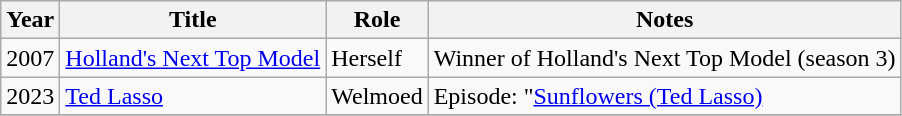<table class="wikitable sortable">
<tr>
<th>Year</th>
<th>Title</th>
<th>Role</th>
<th class="unsortable">Notes</th>
</tr>
<tr>
<td>2007</td>
<td><a href='#'>Holland's Next Top Model</a></td>
<td>Herself</td>
<td>Winner of Holland's Next Top Model (season 3)</td>
</tr>
<tr>
<td>2023</td>
<td><a href='#'>Ted Lasso</a></td>
<td>Welmoed</td>
<td>Episode: "<a href='#'>Sunflowers (Ted Lasso)</a><em></td>
</tr>
<tr>
</tr>
</table>
